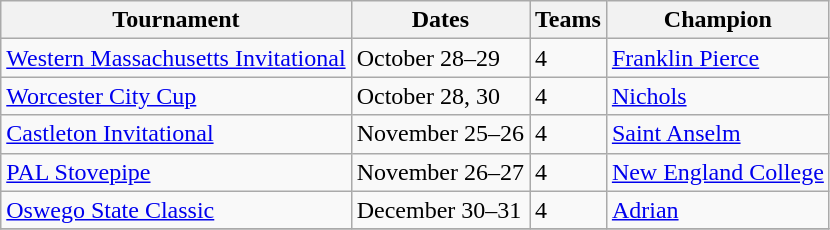<table class="wikitable">
<tr>
<th>Tournament</th>
<th>Dates</th>
<th>Teams</th>
<th>Champion</th>
</tr>
<tr>
<td><a href='#'>Western Massachusetts Invitational</a></td>
<td>October 28–29</td>
<td>4</td>
<td><a href='#'>Franklin Pierce</a></td>
</tr>
<tr>
<td><a href='#'>Worcester City Cup</a></td>
<td>October 28, 30</td>
<td>4</td>
<td><a href='#'>Nichols</a></td>
</tr>
<tr>
<td><a href='#'>Castleton Invitational</a></td>
<td>November 25–26</td>
<td>4</td>
<td><a href='#'>Saint Anselm</a></td>
</tr>
<tr>
<td><a href='#'>PAL Stovepipe</a></td>
<td>November 26–27</td>
<td>4</td>
<td><a href='#'>New England College</a></td>
</tr>
<tr>
<td><a href='#'>Oswego State Classic</a></td>
<td>December 30–31</td>
<td>4</td>
<td><a href='#'>Adrian</a></td>
</tr>
<tr>
</tr>
</table>
